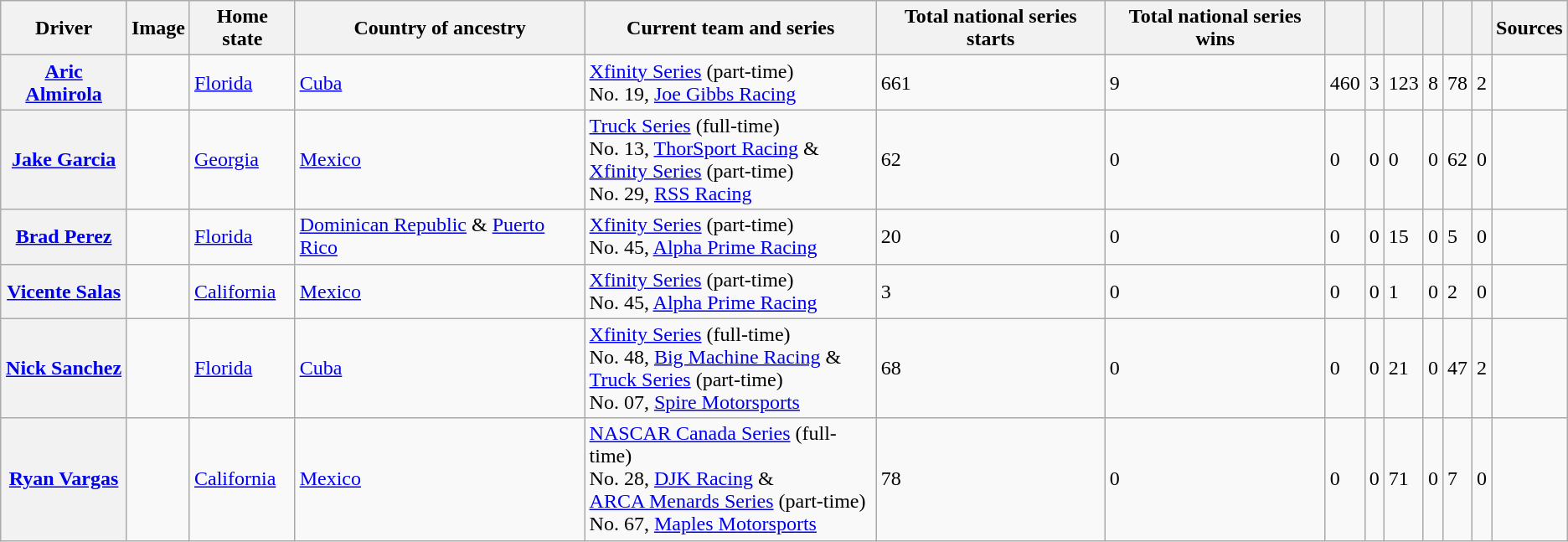<table class="wikitable sortable sortable" style="font-size: 100%;">
<tr>
<th>Driver</th>
<th>Image</th>
<th>Home state</th>
<th>Country of ancestry</th>
<th>Current team and series</th>
<th>Total national series starts</th>
<th>Total national series wins</th>
<th></th>
<th></th>
<th></th>
<th></th>
<th></th>
<th></th>
<th>Sources</th>
</tr>
<tr>
<th><a href='#'>Aric Almirola</a></th>
<td></td>
<td> <a href='#'>Florida</a></td>
<td> <a href='#'>Cuba</a></td>
<td><a href='#'>Xfinity Series</a> (part-time) <br> No. 19, <a href='#'>Joe Gibbs Racing</a></td>
<td>661</td>
<td>9</td>
<td>460</td>
<td>3</td>
<td>123</td>
<td>8</td>
<td>78</td>
<td>2</td>
<td></td>
</tr>
<tr>
<th><a href='#'>Jake Garcia</a></th>
<td></td>
<td> <a href='#'>Georgia</a></td>
<td> <a href='#'>Mexico</a></td>
<td><a href='#'>Truck Series</a> (full-time) <br> No. 13, <a href='#'>ThorSport Racing</a> & <br> <a href='#'>Xfinity Series</a> (part-time) <br> No. 29, <a href='#'>RSS Racing</a></td>
<td>62</td>
<td>0</td>
<td>0</td>
<td>0</td>
<td>0</td>
<td>0</td>
<td>62</td>
<td>0</td>
<td></td>
</tr>
<tr>
<th><a href='#'>Brad Perez</a></th>
<td></td>
<td> <a href='#'>Florida</a></td>
<td> <a href='#'>Dominican Republic</a> &  <a href='#'>Puerto Rico</a></td>
<td><a href='#'>Xfinity Series</a> (part-time) <br> No. 45, <a href='#'>Alpha Prime Racing</a></td>
<td>20</td>
<td>0</td>
<td>0</td>
<td>0</td>
<td>15</td>
<td>0</td>
<td>5</td>
<td>0</td>
<td></td>
</tr>
<tr>
<th><a href='#'>Vicente Salas</a></th>
<td></td>
<td> <a href='#'>California</a></td>
<td> <a href='#'>Mexico</a></td>
<td><a href='#'>Xfinity Series</a> (part-time) <br> No. 45, <a href='#'>Alpha Prime Racing</a></td>
<td>3</td>
<td>0</td>
<td>0</td>
<td>0</td>
<td>1</td>
<td>0</td>
<td>2</td>
<td>0</td>
<td></td>
</tr>
<tr>
<th><a href='#'>Nick Sanchez</a></th>
<td></td>
<td> <a href='#'>Florida</a></td>
<td> <a href='#'>Cuba</a></td>
<td><a href='#'>Xfinity Series</a> (full-time) <br> No. 48, <a href='#'>Big Machine Racing</a> & <br> <a href='#'>Truck Series</a> (part-time) <br> No. 07, <a href='#'>Spire Motorsports</a></td>
<td>68</td>
<td>0</td>
<td>0</td>
<td>0</td>
<td>21</td>
<td>0</td>
<td>47</td>
<td>2</td>
<td></td>
</tr>
<tr>
<th><a href='#'>Ryan Vargas</a></th>
<td></td>
<td> <a href='#'>California</a></td>
<td> <a href='#'>Mexico</a></td>
<td><a href='#'>NASCAR Canada Series</a> (full-time) <br> No. 28, <a href='#'>DJK Racing</a> & <br> <a href='#'>ARCA Menards Series</a> (part-time) <br> No. 67, <a href='#'>Maples Motorsports</a></td>
<td>78</td>
<td>0</td>
<td>0</td>
<td>0</td>
<td>71</td>
<td>0</td>
<td>7</td>
<td>0</td>
<td></td>
</tr>
</table>
